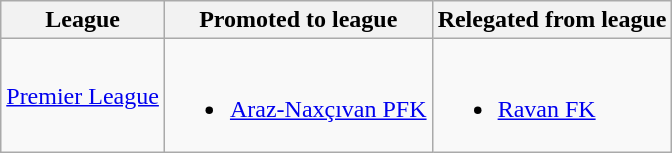<table class="wikitable">
<tr>
<th>League</th>
<th>Promoted to league</th>
<th>Relegated from league</th>
</tr>
<tr>
<td><a href='#'>Premier League</a></td>
<td><br><ul><li><a href='#'>Araz-Naxçıvan PFK</a></li></ul></td>
<td><br><ul><li><a href='#'>Ravan FK</a></li></ul></td>
</tr>
</table>
